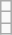<table class="wikitable">
<tr>
<td></td>
</tr>
<tr>
<td></td>
</tr>
<tr>
<td></td>
</tr>
</table>
